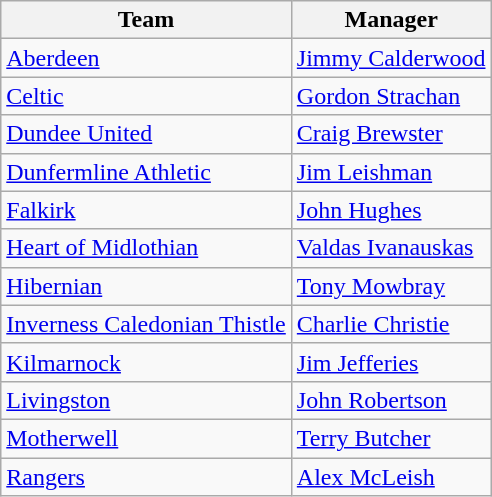<table class="wikitable sortable">
<tr>
<th>Team</th>
<th>Manager</th>
</tr>
<tr>
<td><a href='#'>Aberdeen</a></td>
<td> <a href='#'>Jimmy Calderwood</a></td>
</tr>
<tr>
<td><a href='#'>Celtic</a></td>
<td> <a href='#'>Gordon Strachan</a></td>
</tr>
<tr>
<td><a href='#'>Dundee United</a></td>
<td> <a href='#'>Craig Brewster</a></td>
</tr>
<tr>
<td><a href='#'>Dunfermline Athletic</a></td>
<td> <a href='#'>Jim Leishman</a></td>
</tr>
<tr>
<td><a href='#'>Falkirk</a></td>
<td> <a href='#'>John Hughes</a></td>
</tr>
<tr>
<td><a href='#'>Heart of Midlothian</a></td>
<td> <a href='#'>Valdas Ivanauskas</a></td>
</tr>
<tr>
<td><a href='#'>Hibernian</a></td>
<td> <a href='#'>Tony Mowbray</a></td>
</tr>
<tr>
<td><a href='#'>Inverness Caledonian Thistle</a></td>
<td> <a href='#'>Charlie Christie</a></td>
</tr>
<tr>
<td><a href='#'>Kilmarnock</a></td>
<td> <a href='#'>Jim Jefferies</a></td>
</tr>
<tr>
<td><a href='#'>Livingston</a></td>
<td> <a href='#'>John Robertson</a></td>
</tr>
<tr>
<td><a href='#'>Motherwell</a></td>
<td> <a href='#'>Terry Butcher</a></td>
</tr>
<tr>
<td><a href='#'>Rangers</a></td>
<td> <a href='#'>Alex McLeish</a></td>
</tr>
</table>
